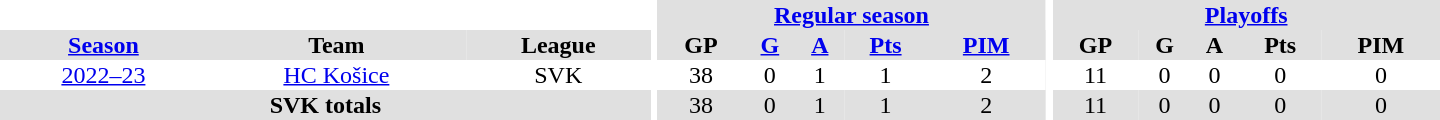<table border="0" cellpadding="1" cellspacing="0" style="text-align:center; width:60em">
<tr bgcolor="#e0e0e0">
<th colspan="3" bgcolor="#ffffff"></th>
<th rowspan="100" bgcolor="#ffffff"></th>
<th colspan="5"><a href='#'>Regular season</a></th>
<th rowspan="100" bgcolor="#ffffff"></th>
<th colspan="5"><a href='#'>Playoffs</a></th>
</tr>
<tr bgcolor="#e0e0e0">
<th><a href='#'>Season</a></th>
<th>Team</th>
<th>League</th>
<th>GP</th>
<th><a href='#'>G</a></th>
<th><a href='#'>A</a></th>
<th><a href='#'>Pts</a></th>
<th><a href='#'>PIM</a></th>
<th>GP</th>
<th>G</th>
<th>A</th>
<th>Pts</th>
<th>PIM</th>
</tr>
<tr>
<td><a href='#'>2022–23</a></td>
<td><a href='#'>HC Košice</a></td>
<td>SVK</td>
<td>38</td>
<td>0</td>
<td>1</td>
<td>1</td>
<td>2</td>
<td>11</td>
<td>0</td>
<td>0</td>
<td>0</td>
<td>0</td>
</tr>
<tr bgcolor="#e0e0e0">
<th colspan="3">SVK totals</th>
<td>38</td>
<td>0</td>
<td>1</td>
<td>1</td>
<td>2</td>
<td>11</td>
<td>0</td>
<td>0</td>
<td>0</td>
<td>0</td>
</tr>
</table>
